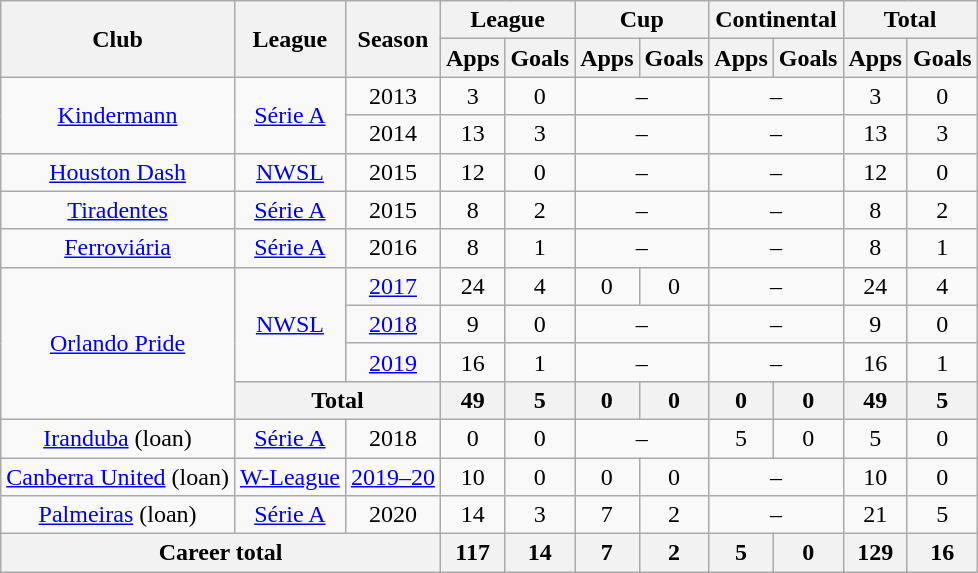<table class="wikitable" style="text-align: center;">
<tr>
<th rowspan="2">Club</th>
<th rowspan="2">League</th>
<th rowspan="2">Season</th>
<th colspan="2">League</th>
<th colspan="2">Cup</th>
<th colspan="2">Continental</th>
<th colspan="2">Total</th>
</tr>
<tr>
<th>Apps</th>
<th>Goals</th>
<th>Apps</th>
<th>Goals</th>
<th>Apps</th>
<th>Goals</th>
<th>Apps</th>
<th>Goals</th>
</tr>
<tr>
<td rowspan="2"><a href='#'>Kindermann</a></td>
<td rowspan="2"><a href='#'>Série A</a></td>
<td>2013</td>
<td>3</td>
<td>0</td>
<td colspan="2">–</td>
<td colspan="2">–</td>
<td>3</td>
<td>0</td>
</tr>
<tr>
<td>2014</td>
<td>13</td>
<td>3</td>
<td colspan="2">–</td>
<td colspan="2">–</td>
<td>13</td>
<td>3</td>
</tr>
<tr>
<td><a href='#'>Houston Dash</a></td>
<td><a href='#'>NWSL</a></td>
<td>2015</td>
<td>12</td>
<td>0</td>
<td colspan="2">–</td>
<td colspan="2">–</td>
<td>12</td>
<td>0</td>
</tr>
<tr>
<td><a href='#'>Tiradentes</a></td>
<td><a href='#'>Série A</a></td>
<td>2015</td>
<td>8</td>
<td>2</td>
<td colspan="2">–</td>
<td colspan="2">–</td>
<td>8</td>
<td>2</td>
</tr>
<tr>
<td><a href='#'>Ferroviária</a></td>
<td><a href='#'>Série A</a></td>
<td>2016</td>
<td>8</td>
<td>1</td>
<td colspan="2">–</td>
<td colspan="2">–</td>
<td>8</td>
<td>1</td>
</tr>
<tr>
<td rowspan="4"><a href='#'>Orlando Pride</a></td>
<td rowspan="3"><a href='#'>NWSL</a></td>
<td><a href='#'>2017</a></td>
<td>24</td>
<td>4</td>
<td>0</td>
<td>0</td>
<td colspan="2">–</td>
<td>24</td>
<td>4</td>
</tr>
<tr>
<td><a href='#'>2018</a></td>
<td>9</td>
<td>0</td>
<td colspan="2">–</td>
<td colspan="2">–</td>
<td>9</td>
<td>0</td>
</tr>
<tr>
<td><a href='#'>2019</a></td>
<td>16</td>
<td>1</td>
<td colspan="2">–</td>
<td colspan="2">–</td>
<td>16</td>
<td>1</td>
</tr>
<tr>
<th colspan="2">Total</th>
<th>49</th>
<th>5</th>
<th>0</th>
<th>0</th>
<th>0</th>
<th>0</th>
<th>49</th>
<th>5</th>
</tr>
<tr>
<td><a href='#'>Iranduba</a> (loan)</td>
<td><a href='#'>Série A</a></td>
<td>2018</td>
<td>0</td>
<td>0</td>
<td colspan="2">–</td>
<td>5</td>
<td>0</td>
<td>5</td>
<td>0</td>
</tr>
<tr>
<td><a href='#'>Canberra United</a> (loan)</td>
<td><a href='#'>W-League</a></td>
<td><a href='#'>2019–20</a></td>
<td>10</td>
<td>0</td>
<td>0</td>
<td>0</td>
<td colspan="2">–</td>
<td>10</td>
<td>0</td>
</tr>
<tr>
<td><a href='#'>Palmeiras</a> (loan)</td>
<td><a href='#'>Série A</a></td>
<td>2020</td>
<td>14</td>
<td>3</td>
<td>7</td>
<td>2</td>
<td colspan="2">–</td>
<td>21</td>
<td>5</td>
</tr>
<tr>
<th colspan="3">Career total</th>
<th>117</th>
<th>14</th>
<th>7</th>
<th>2</th>
<th>5</th>
<th>0</th>
<th>129</th>
<th>16</th>
</tr>
</table>
